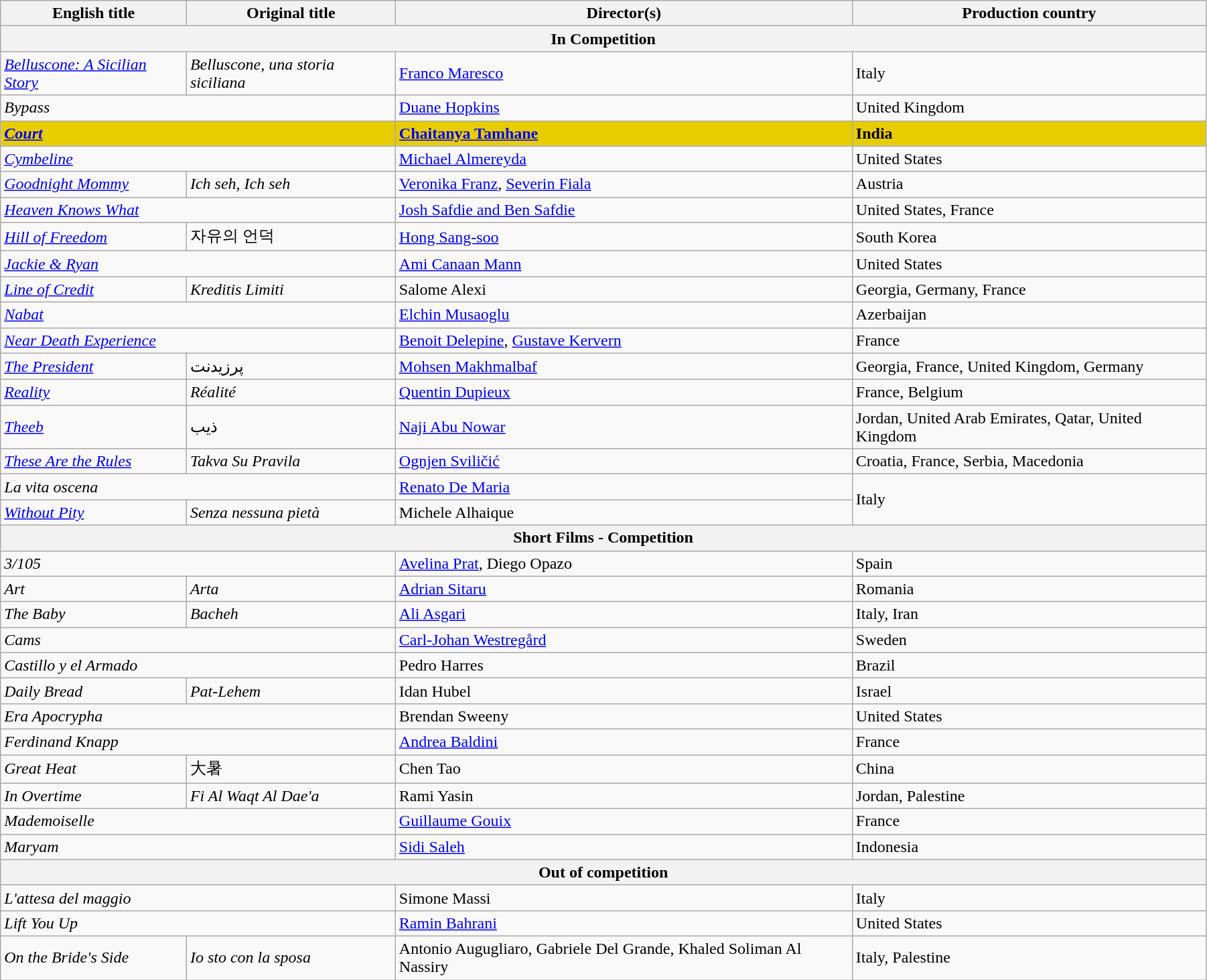<table class="wikitable" style="width:95%; margin-bottom:0px">
<tr>
<th>English title</th>
<th>Original title</th>
<th>Director(s)</th>
<th>Production country</th>
</tr>
<tr>
<th colspan="4">In Competition</th>
</tr>
<tr>
<td><em><a href='#'>Belluscone: A Sicilian Story</a></em></td>
<td><em>Belluscone, una storia siciliana</em></td>
<td data-sort-value="Maresco"><a href='#'>Franco Maresco</a></td>
<td>Italy</td>
</tr>
<tr>
<td colspan="2"><em>Bypass</em></td>
<td data-sort-value="Hopkins"><a href='#'>Duane Hopkins</a></td>
<td>United Kingdom</td>
</tr>
<tr style="background:#E7CD00;">
<td colspan="2"><em><a href='#'><strong>Court</strong></a></em></td>
<td data-sort-value="Tamhane"><strong><a href='#'>Chaitanya Tamhane</a></strong></td>
<td><strong>India</strong></td>
</tr>
<tr>
<td colspan="2"><em><a href='#'>Cymbeline</a></em></td>
<td data-sort-value="Almereyda"><a href='#'>Michael Almereyda</a></td>
<td>United States</td>
</tr>
<tr>
<td><em><a href='#'>Goodnight Mommy</a></em></td>
<td><em>Ich seh, Ich seh</em></td>
<td data-sort-value="Franz"><a href='#'>Veronika Franz</a>, <a href='#'>Severin Fiala</a></td>
<td>Austria</td>
</tr>
<tr>
<td colspan="2"><em><a href='#'>Heaven Knows What</a></em></td>
<td data-sort-value="Safdie"><a href='#'>Josh Safdie and Ben Safdie</a></td>
<td>United States, France</td>
</tr>
<tr>
<td><em><a href='#'>Hill of Freedom</a></em></td>
<td>자유의 언덕</td>
<td data-sort-value="Sangsoo"><a href='#'>Hong Sang-soo</a></td>
<td>South Korea</td>
</tr>
<tr>
<td colspan="2"><em><a href='#'>Jackie & Ryan</a></em></td>
<td data-sort-value="Mann"><a href='#'>Ami Canaan Mann</a></td>
<td>United States</td>
</tr>
<tr>
<td><em><a href='#'>Line of Credit</a></em></td>
<td><em>Kreditis Limiti</em></td>
<td data-sort-value="Alexi">Salome Alexi</td>
<td>Georgia, Germany, France</td>
</tr>
<tr>
<td colspan="2"><em><a href='#'>Nabat</a></em></td>
<td data-sort-value="Musaoglu"><a href='#'>Elchin Musaoglu</a></td>
<td>Azerbaijan</td>
</tr>
<tr>
<td colspan="2"><em><a href='#'>Near Death Experience</a></em></td>
<td data-sort-value="Delepine"><a href='#'>Benoit Delepine</a>, <a href='#'>Gustave Kervern</a></td>
<td>France</td>
</tr>
<tr>
<td data-sort-value="President"><em><a href='#'>The President</a></em></td>
<td>پرزیدنت</td>
<td data-sort-value="Makhmalbaf"><a href='#'>Mohsen Makhmalbaf</a></td>
<td>Georgia, France, United Kingdom, Germany</td>
</tr>
<tr>
<td><em><a href='#'>Reality</a></em></td>
<td><em>Réalité</em></td>
<td data-sort-value="Dupieux"><a href='#'>Quentin Dupieux</a></td>
<td>France, Belgium</td>
</tr>
<tr>
<td><em><a href='#'>Theeb</a></em></td>
<td>ذيب</td>
<td data-sort-value="Nowar"><a href='#'>Naji Abu Nowar</a></td>
<td>Jordan, United Arab Emirates, Qatar, United Kingdom</td>
</tr>
<tr>
<td><em><a href='#'>These Are the Rules</a></em></td>
<td><em>Takva Su Pravila</em></td>
<td data-sort-value="Svilicic"><a href='#'>Ognjen Sviličić</a></td>
<td>Croatia, France, Serbia, Macedonia</td>
</tr>
<tr>
<td colspan="2"><em>La vita oscena</em></td>
<td><a href='#'>Renato De Maria</a></td>
<td rowspan="2">Italy</td>
</tr>
<tr>
<td><em><a href='#'>Without Pity</a></em></td>
<td><em>Senza nessuna pietà</em></td>
<td data-sort-value="Alhaique">Michele Alhaique</td>
</tr>
<tr>
<th colspan="4">Short Films - Competition</th>
</tr>
<tr>
<td colspan="2"><em>3/105</em></td>
<td><a href='#'>Avelina Prat</a>, Diego Opazo</td>
<td>Spain</td>
</tr>
<tr>
<td><em>Art</em></td>
<td><em>Arta</em></td>
<td><a href='#'>Adrian Sitaru</a></td>
<td>Romania</td>
</tr>
<tr>
<td><em>The Baby</em></td>
<td><em>Bacheh</em></td>
<td><a href='#'>Ali Asgari</a></td>
<td>Italy, Iran</td>
</tr>
<tr>
<td colspan="2"><em>Cams</em></td>
<td><a href='#'>Carl-Johan Westregård</a></td>
<td>Sweden</td>
</tr>
<tr>
<td colspan="2"><em>Castillo y el Armado</em></td>
<td>Pedro Harres</td>
<td>Brazil</td>
</tr>
<tr>
<td><em>Daily Bread</em></td>
<td><em>Pat-Lehem</em></td>
<td>Idan Hubel</td>
<td>Israel</td>
</tr>
<tr>
<td colspan="2"><em>Era Apocrypha</em></td>
<td>Brendan Sweeny</td>
<td>United States</td>
</tr>
<tr>
<td colspan="2"><em>Ferdinand Knapp</em></td>
<td><a href='#'>Andrea Baldini</a></td>
<td>France</td>
</tr>
<tr>
<td><em>Great Heat</em></td>
<td>大暑</td>
<td>Chen Tao</td>
<td>China</td>
</tr>
<tr>
<td><em>In Overtime</em></td>
<td><em>Fi Al Waqt Al Dae'a</em></td>
<td>Rami Yasin</td>
<td>Jordan, Palestine</td>
</tr>
<tr>
<td colspan="2"><em>Mademoiselle</em></td>
<td><a href='#'>Guillaume Gouix</a></td>
<td>France</td>
</tr>
<tr>
<td colspan="2"><em>Maryam</em></td>
<td><a href='#'>Sidi Saleh</a></td>
<td>Indonesia</td>
</tr>
<tr>
<th colspan="4">Out of competition</th>
</tr>
<tr>
<td colspan="2"><em>L'attesa del maggio</em></td>
<td>Simone Massi</td>
<td>Italy</td>
</tr>
<tr>
<td colspan="2"><em>Lift You Up</em></td>
<td><a href='#'>Ramin Bahrani</a></td>
<td>United States</td>
</tr>
<tr>
<td><em>On the Bride's Side</em></td>
<td><em>Io sto con la sposa</em></td>
<td>Antonio Augugliaro, Gabriele Del Grande, Khaled Soliman Al Nassiry</td>
<td>Italy, Palestine</td>
</tr>
</table>
